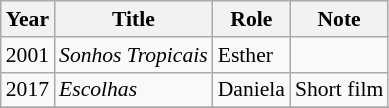<table class="wikitable" style="font-size: 90%;">
<tr>
<th>Year</th>
<th>Title</th>
<th>Role</th>
<th>Note</th>
</tr>
<tr>
<td>2001</td>
<td><em>Sonhos Tropicais</em></td>
<td>Esther</td>
<td></td>
</tr>
<tr>
<td>2017</td>
<td><em>Escolhas</em></td>
<td>Daniela</td>
<td>Short film</td>
</tr>
<tr>
</tr>
</table>
